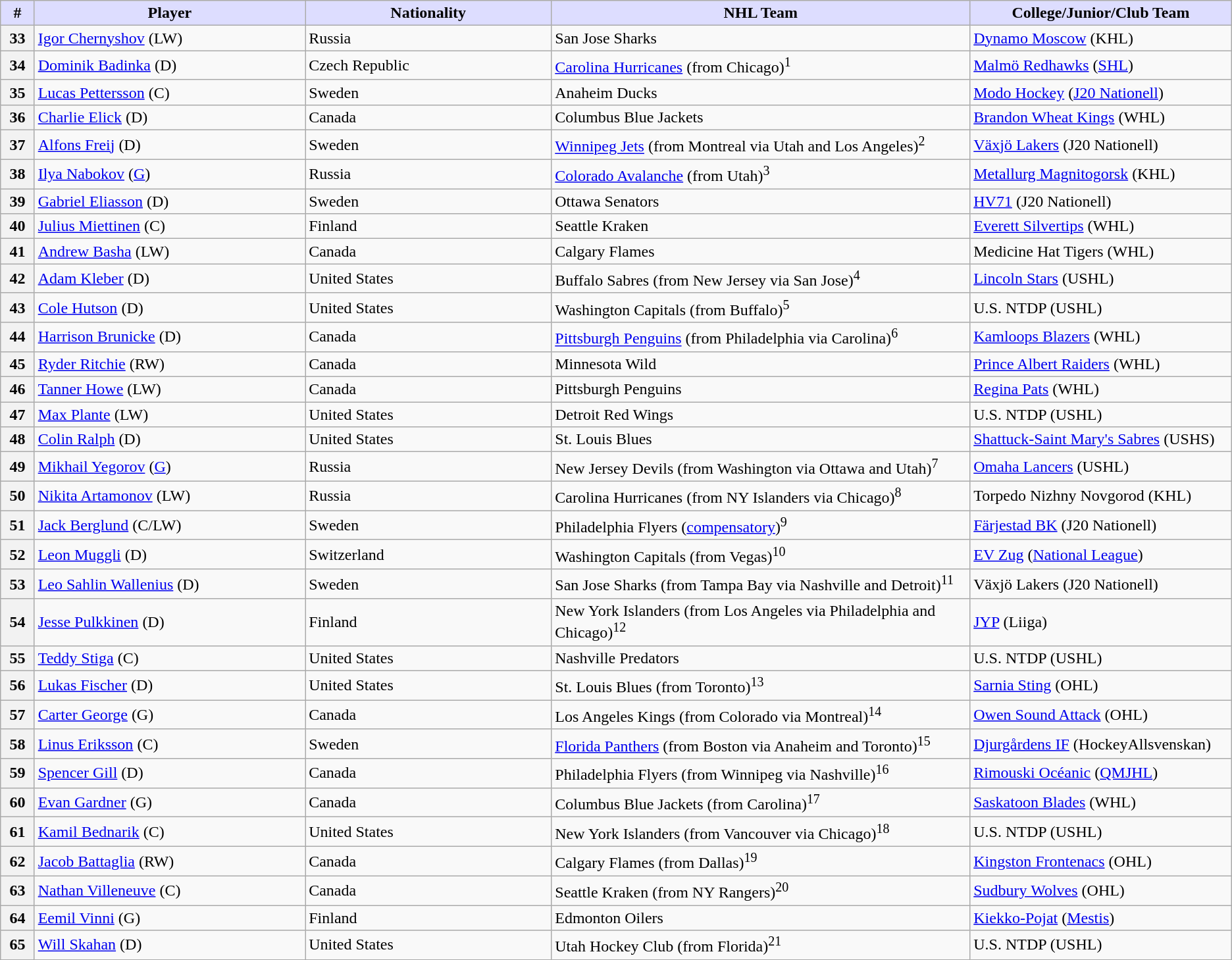<table class="wikitable">
<tr>
<th style="background:#ddf; width:2.75%;">#</th>
<th style="background:#ddf; width:22.0%;">Player</th>
<th style="background:#ddf; width:20.0%;">Nationality</th>
<th style="background:#ddf; width:34.0%;">NHL Team</th>
<th style="background:#ddf; width:100.0%;">College/Junior/Club Team</th>
</tr>
<tr>
<th>33</th>
<td><a href='#'>Igor Chernyshov</a> (LW)</td>
<td> Russia</td>
<td>San Jose Sharks</td>
<td><a href='#'>Dynamo Moscow</a> (KHL)</td>
</tr>
<tr>
<th>34</th>
<td><a href='#'>Dominik Badinka</a> (D)</td>
<td> Czech Republic</td>
<td><a href='#'>Carolina Hurricanes</a> (from Chicago)<sup>1</sup></td>
<td><a href='#'>Malmö Redhawks</a> (<a href='#'>SHL</a>)</td>
</tr>
<tr>
<th>35</th>
<td><a href='#'>Lucas Pettersson</a> (C)</td>
<td> Sweden</td>
<td>Anaheim Ducks</td>
<td><a href='#'>Modo Hockey</a> (<a href='#'>J20 Nationell</a>)</td>
</tr>
<tr>
<th>36</th>
<td><a href='#'>Charlie Elick</a> (D)</td>
<td> Canada</td>
<td>Columbus Blue Jackets</td>
<td><a href='#'>Brandon Wheat Kings</a> (WHL)</td>
</tr>
<tr>
<th>37</th>
<td><a href='#'>Alfons Freij</a> (D)</td>
<td> Sweden</td>
<td><a href='#'>Winnipeg Jets</a> (from Montreal via Utah and Los Angeles)<sup>2</sup></td>
<td><a href='#'>Växjö Lakers</a> (J20 Nationell)</td>
</tr>
<tr>
<th>38</th>
<td><a href='#'>Ilya Nabokov</a> (<a href='#'>G</a>)</td>
<td> Russia</td>
<td><a href='#'>Colorado Avalanche</a> (from Utah)<sup>3</sup></td>
<td><a href='#'>Metallurg Magnitogorsk</a> (KHL)</td>
</tr>
<tr>
<th>39</th>
<td><a href='#'>Gabriel Eliasson</a> (D)</td>
<td> Sweden</td>
<td>Ottawa Senators</td>
<td><a href='#'>HV71</a> (J20 Nationell)</td>
</tr>
<tr>
<th>40</th>
<td><a href='#'>Julius Miettinen</a> (C)</td>
<td> Finland</td>
<td>Seattle Kraken</td>
<td><a href='#'>Everett Silvertips</a> (WHL)</td>
</tr>
<tr>
<th>41</th>
<td><a href='#'>Andrew Basha</a> (LW)</td>
<td> Canada</td>
<td>Calgary Flames</td>
<td>Medicine Hat Tigers (WHL)</td>
</tr>
<tr>
<th>42</th>
<td><a href='#'>Adam Kleber</a> (D)</td>
<td> United States</td>
<td>Buffalo Sabres (from New Jersey via San Jose)<sup>4</sup></td>
<td><a href='#'>Lincoln Stars</a> (USHL)</td>
</tr>
<tr>
<th>43</th>
<td><a href='#'>Cole Hutson</a> (D)</td>
<td> United States</td>
<td>Washington Capitals (from Buffalo)<sup>5</sup></td>
<td>U.S. NTDP (USHL)</td>
</tr>
<tr>
<th>44</th>
<td><a href='#'>Harrison Brunicke</a> (D)</td>
<td> Canada</td>
<td><a href='#'>Pittsburgh Penguins</a> (from Philadelphia via Carolina)<sup>6</sup></td>
<td><a href='#'>Kamloops Blazers</a> (WHL)</td>
</tr>
<tr>
<th>45</th>
<td><a href='#'>Ryder Ritchie</a> (RW)</td>
<td> Canada</td>
<td>Minnesota Wild</td>
<td><a href='#'>Prince Albert Raiders</a> (WHL)</td>
</tr>
<tr>
<th>46</th>
<td><a href='#'>Tanner Howe</a> (LW)</td>
<td> Canada</td>
<td>Pittsburgh Penguins</td>
<td><a href='#'>Regina Pats</a> (WHL)</td>
</tr>
<tr>
<th>47</th>
<td><a href='#'>Max Plante</a> (LW)</td>
<td> United States</td>
<td>Detroit Red Wings</td>
<td>U.S. NTDP (USHL)</td>
</tr>
<tr>
<th>48</th>
<td><a href='#'>Colin Ralph</a> (D)</td>
<td> United States</td>
<td>St. Louis Blues</td>
<td><a href='#'>Shattuck-Saint Mary's Sabres</a> (USHS)</td>
</tr>
<tr>
<th>49</th>
<td><a href='#'>Mikhail Yegorov</a> (<a href='#'>G</a>)</td>
<td> Russia</td>
<td>New Jersey Devils (from Washington via Ottawa and Utah)<sup>7</sup></td>
<td><a href='#'>Omaha Lancers</a> (USHL)</td>
</tr>
<tr>
<th>50</th>
<td><a href='#'>Nikita Artamonov</a> (LW)</td>
<td> Russia</td>
<td>Carolina Hurricanes (from NY Islanders via Chicago)<sup>8</sup></td>
<td>Torpedo Nizhny Novgorod (KHL)</td>
</tr>
<tr>
<th>51</th>
<td><a href='#'>Jack Berglund</a> (C/LW)</td>
<td> Sweden</td>
<td>Philadelphia Flyers (<a href='#'>compensatory</a>)<sup>9</sup></td>
<td><a href='#'>Färjestad BK</a> (J20 Nationell)</td>
</tr>
<tr>
<th>52</th>
<td><a href='#'>Leon Muggli</a> (D)</td>
<td> Switzerland</td>
<td>Washington Capitals (from Vegas)<sup>10</sup></td>
<td><a href='#'>EV Zug</a> (<a href='#'>National League</a>)</td>
</tr>
<tr>
<th>53</th>
<td><a href='#'>Leo Sahlin Wallenius</a> (D)</td>
<td> Sweden</td>
<td>San Jose Sharks (from Tampa Bay via Nashville and Detroit)<sup>11</sup></td>
<td>Växjö Lakers (J20 Nationell)</td>
</tr>
<tr>
<th>54</th>
<td><a href='#'>Jesse Pulkkinen</a> (D)</td>
<td> Finland</td>
<td>New York Islanders (from Los Angeles via Philadelphia and Chicago)<sup>12</sup></td>
<td><a href='#'>JYP</a> (Liiga)</td>
</tr>
<tr>
<th>55</th>
<td><a href='#'>Teddy Stiga</a> (C)</td>
<td> United States</td>
<td>Nashville Predators</td>
<td>U.S. NTDP (USHL)</td>
</tr>
<tr>
<th>56</th>
<td><a href='#'>Lukas Fischer</a> (D)</td>
<td> United States</td>
<td>St. Louis Blues (from Toronto)<sup>13</sup></td>
<td><a href='#'>Sarnia Sting</a> (OHL)</td>
</tr>
<tr>
<th>57</th>
<td><a href='#'>Carter George</a> (G)</td>
<td> Canada</td>
<td>Los Angeles Kings (from Colorado via Montreal)<sup>14</sup></td>
<td><a href='#'>Owen Sound Attack</a> (OHL)</td>
</tr>
<tr>
<th>58</th>
<td><a href='#'>Linus Eriksson</a> (C)</td>
<td> Sweden</td>
<td><a href='#'>Florida Panthers</a> (from Boston via Anaheim and Toronto)<sup>15</sup></td>
<td><a href='#'>Djurgårdens IF</a> (HockeyAllsvenskan)</td>
</tr>
<tr>
<th>59</th>
<td><a href='#'>Spencer Gill</a> (D)</td>
<td> Canada</td>
<td>Philadelphia Flyers (from Winnipeg via Nashville)<sup>16</sup></td>
<td><a href='#'>Rimouski Océanic</a> (<a href='#'>QMJHL</a>)</td>
</tr>
<tr>
<th>60</th>
<td><a href='#'>Evan Gardner</a> (G)</td>
<td> Canada</td>
<td>Columbus Blue Jackets (from Carolina)<sup>17</sup></td>
<td><a href='#'>Saskatoon Blades</a> (WHL)</td>
</tr>
<tr>
<th>61</th>
<td><a href='#'>Kamil Bednarik</a> (C)</td>
<td> United States</td>
<td>New York Islanders (from Vancouver via Chicago)<sup>18</sup></td>
<td>U.S. NTDP (USHL)</td>
</tr>
<tr>
<th>62</th>
<td><a href='#'>Jacob Battaglia</a> (RW)</td>
<td> Canada</td>
<td>Calgary Flames (from Dallas)<sup>19</sup></td>
<td><a href='#'>Kingston Frontenacs</a> (OHL)</td>
</tr>
<tr>
<th>63</th>
<td><a href='#'>Nathan Villeneuve</a> (C)</td>
<td> Canada</td>
<td>Seattle Kraken (from NY Rangers)<sup>20</sup></td>
<td><a href='#'>Sudbury Wolves</a> (OHL)</td>
</tr>
<tr>
<th>64</th>
<td><a href='#'>Eemil Vinni</a> (G)</td>
<td> Finland</td>
<td>Edmonton Oilers</td>
<td><a href='#'>Kiekko-Pojat</a> (<a href='#'>Mestis</a>)</td>
</tr>
<tr>
<th>65</th>
<td><a href='#'>Will Skahan</a> (D)</td>
<td> United States</td>
<td>Utah Hockey Club (from Florida)<sup>21</sup></td>
<td>U.S. NTDP (USHL)</td>
</tr>
</table>
